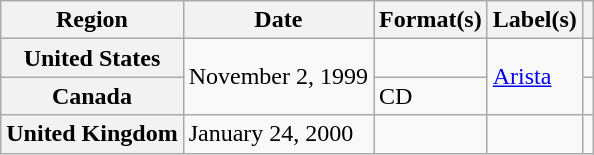<table class="wikitable plainrowheaders">
<tr>
<th scope="col">Region</th>
<th scope="col">Date</th>
<th scope="col">Format(s)</th>
<th scope="col">Label(s)</th>
<th scope="col"></th>
</tr>
<tr>
<th scope="row">United States</th>
<td rowspan="2">November 2, 1999</td>
<td></td>
<td rowspan="2"><a href='#'>Arista</a></td>
<td></td>
</tr>
<tr>
<th scope="row">Canada</th>
<td>CD</td>
<td></td>
</tr>
<tr>
<th scope="row">United Kingdom</th>
<td>January 24, 2000</td>
<td></td>
<td></td>
<td></td>
</tr>
</table>
